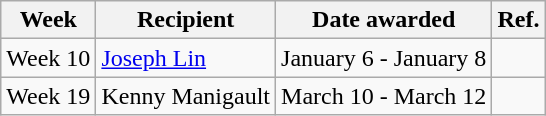<table class="wikitable">
<tr>
<th>Week</th>
<th>Recipient</th>
<th>Date awarded</th>
<th>Ref.</th>
</tr>
<tr>
<td>Week 10</td>
<td><a href='#'>Joseph Lin</a></td>
<td>January 6 - January 8</td>
<td></td>
</tr>
<tr>
<td>Week 19</td>
<td>Kenny Manigault</td>
<td>March 10 - March 12</td>
<td></td>
</tr>
</table>
